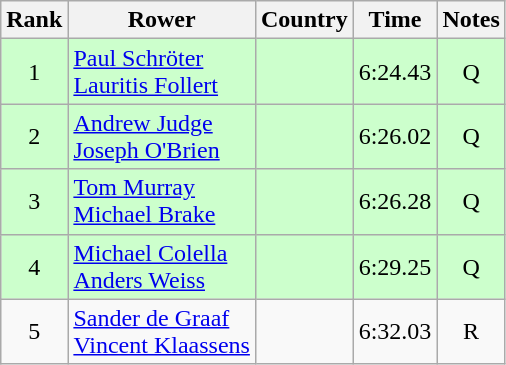<table class="wikitable" style="text-align:center">
<tr>
<th>Rank</th>
<th>Rower</th>
<th>Country</th>
<th>Time</th>
<th>Notes</th>
</tr>
<tr bgcolor=ccffcc>
<td>1</td>
<td align="left"><a href='#'>Paul Schröter</a><br><a href='#'>Lauritis Follert</a></td>
<td align="left"></td>
<td>6:24.43</td>
<td>Q</td>
</tr>
<tr bgcolor=ccffcc>
<td>2</td>
<td align="left"><a href='#'>Andrew Judge</a><br><a href='#'>Joseph O'Brien</a></td>
<td align="left"></td>
<td>6:26.02</td>
<td>Q</td>
</tr>
<tr bgcolor=ccffcc>
<td>3</td>
<td align="left"><a href='#'>Tom Murray</a><br><a href='#'>Michael Brake</a></td>
<td align="left"></td>
<td>6:26.28</td>
<td>Q</td>
</tr>
<tr bgcolor=ccffcc>
<td>4</td>
<td align="left"><a href='#'>Michael Colella</a><br><a href='#'>Anders Weiss</a></td>
<td align="left"></td>
<td>6:29.25</td>
<td>Q</td>
</tr>
<tr>
<td>5</td>
<td align="left"><a href='#'>Sander de Graaf</a><br><a href='#'>Vincent Klaassens</a></td>
<td align="left"></td>
<td>6:32.03</td>
<td>R</td>
</tr>
</table>
